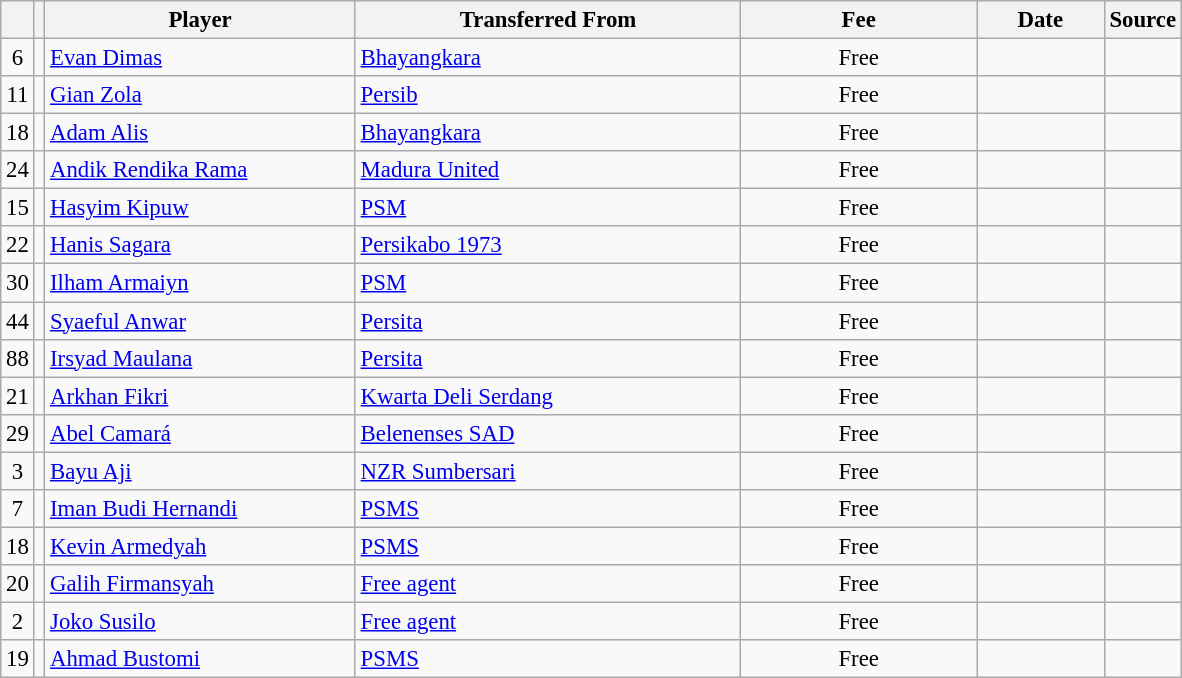<table class="wikitable plainrowheaders sortable" style="font-size:95%">
<tr>
<th></th>
<th></th>
<th scope="col" style="width:200px;"><strong>Player</strong></th>
<th scope="col" style="width:250px;"><strong>Transferred From</strong></th>
<th scope="col" style="width:150px;"><strong>Fee</strong></th>
<th scope="col" style="width:78px;"><strong>Date</strong></th>
<th><strong>Source</strong></th>
</tr>
<tr>
<td align=center>6</td>
<td align=center></td>
<td> <a href='#'>Evan Dimas</a></td>
<td> <a href='#'>Bhayangkara</a></td>
<td align=center>Free</td>
<td align=center></td>
<td align=center></td>
</tr>
<tr>
<td align=center>11</td>
<td align=center></td>
<td> <a href='#'>Gian Zola</a></td>
<td> <a href='#'>Persib</a></td>
<td align=center>Free</td>
<td align=center></td>
<td align=center></td>
</tr>
<tr>
<td align=center>18</td>
<td align=center></td>
<td> <a href='#'>Adam Alis</a></td>
<td> <a href='#'>Bhayangkara</a></td>
<td align=center>Free</td>
<td align=center></td>
<td align=center></td>
</tr>
<tr>
<td align=center>24</td>
<td align=center></td>
<td> <a href='#'>Andik Rendika Rama</a></td>
<td> <a href='#'>Madura United</a></td>
<td align=center>Free</td>
<td align=center></td>
<td align=center></td>
</tr>
<tr>
<td align=center>15</td>
<td align=center></td>
<td> <a href='#'>Hasyim Kipuw</a></td>
<td> <a href='#'>PSM</a></td>
<td align=center>Free</td>
<td align=center></td>
<td align=center></td>
</tr>
<tr>
<td align=center>22</td>
<td align=center></td>
<td> <a href='#'>Hanis Sagara</a></td>
<td> <a href='#'>Persikabo 1973</a></td>
<td align=center>Free</td>
<td align=center></td>
<td align=center></td>
</tr>
<tr>
<td align=center>30</td>
<td align=center></td>
<td> <a href='#'>Ilham Armaiyn</a></td>
<td> <a href='#'>PSM</a></td>
<td align=center>Free</td>
<td align=center></td>
<td align=center></td>
</tr>
<tr>
<td align=center>44</td>
<td align=center></td>
<td> <a href='#'>Syaeful Anwar</a></td>
<td> <a href='#'>Persita</a></td>
<td align=center>Free</td>
<td align=center></td>
<td align=center></td>
</tr>
<tr>
<td align=center>88</td>
<td align=center></td>
<td> <a href='#'>Irsyad Maulana</a></td>
<td> <a href='#'>Persita</a></td>
<td align=center>Free</td>
<td align=center></td>
<td align=center></td>
</tr>
<tr>
<td align=center>21</td>
<td align=center></td>
<td> <a href='#'>Arkhan Fikri</a></td>
<td> <a href='#'>Kwarta Deli Serdang</a></td>
<td align=center>Free</td>
<td align=center></td>
<td align=center></td>
</tr>
<tr>
<td align=center>29</td>
<td align=center></td>
<td> <a href='#'>Abel Camará</a></td>
<td> <a href='#'>Belenenses SAD</a></td>
<td align=center>Free</td>
<td align=center></td>
<td align=center></td>
</tr>
<tr>
<td align=center>3</td>
<td align=center></td>
<td> <a href='#'>Bayu Aji</a></td>
<td> <a href='#'>NZR Sumbersari</a></td>
<td align=center>Free</td>
<td align=center></td>
<td align=center></td>
</tr>
<tr>
<td align=center>7</td>
<td align=center></td>
<td> <a href='#'>Iman Budi Hernandi</a></td>
<td> <a href='#'>PSMS</a></td>
<td align=center>Free</td>
<td align=center></td>
<td align=center></td>
</tr>
<tr>
<td align=center>18</td>
<td align=center></td>
<td> <a href='#'>Kevin Armedyah</a></td>
<td> <a href='#'>PSMS</a></td>
<td align=center>Free</td>
<td align=center></td>
<td align=center></td>
</tr>
<tr>
<td align=center>20</td>
<td align=center></td>
<td> <a href='#'>Galih Firmansyah</a></td>
<td><a href='#'>Free agent</a></td>
<td align=center>Free</td>
<td align=center></td>
<td align=center></td>
</tr>
<tr>
<td align=center>2</td>
<td align=center></td>
<td> <a href='#'>Joko Susilo</a></td>
<td><a href='#'>Free agent</a></td>
<td align=center>Free</td>
<td align=center></td>
<td align=center></td>
</tr>
<tr>
<td align=center>19</td>
<td align=center></td>
<td> <a href='#'>Ahmad Bustomi</a></td>
<td> <a href='#'>PSMS</a></td>
<td align=center>Free</td>
<td align=center></td>
<td align=center></td>
</tr>
</table>
